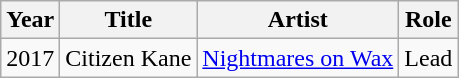<table class="wikitable unsortable">
<tr>
<th>Year</th>
<th>Title</th>
<th>Artist</th>
<th>Role</th>
</tr>
<tr>
<td>2017</td>
<td>Citizen Kane</td>
<td><a href='#'>Nightmares on Wax</a></td>
<td>Lead</td>
</tr>
</table>
